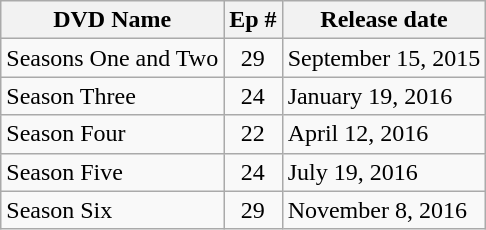<table class="wikitable">
<tr>
<th>DVD Name</th>
<th>Ep #</th>
<th>Release date</th>
</tr>
<tr>
<td>Seasons One and Two</td>
<td align="center">29</td>
<td>September 15, 2015</td>
</tr>
<tr>
<td>Season Three</td>
<td align="center">24</td>
<td>January 19, 2016</td>
</tr>
<tr>
<td>Season Four</td>
<td align="center">22</td>
<td>April 12, 2016</td>
</tr>
<tr>
<td>Season Five</td>
<td align="center">24</td>
<td>July 19, 2016</td>
</tr>
<tr>
<td>Season Six</td>
<td align="center">29</td>
<td>November 8, 2016</td>
</tr>
</table>
